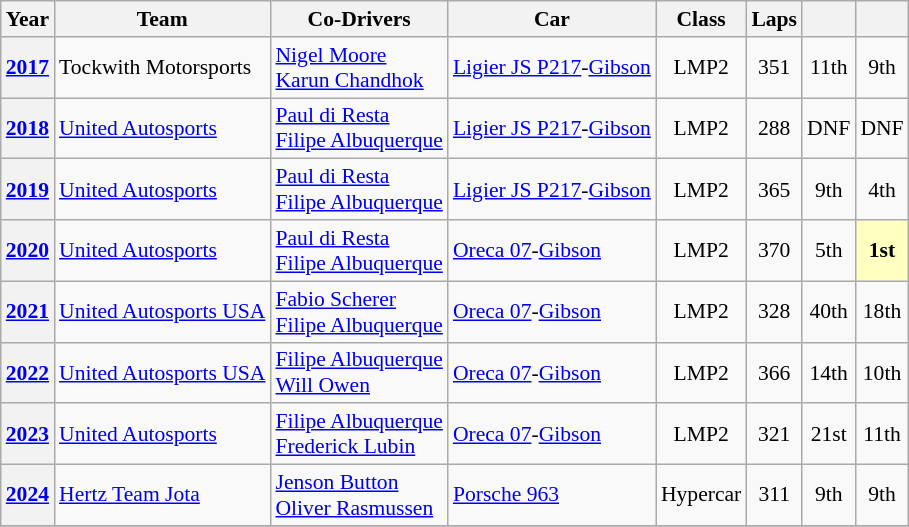<table class="wikitable" style="text-align:center; font-size:90%">
<tr>
<th>Year</th>
<th>Team</th>
<th>Co-Drivers</th>
<th>Car</th>
<th>Class</th>
<th>Laps</th>
<th></th>
<th></th>
</tr>
<tr>
<th><a href='#'>2017</a></th>
<td align="left"> Tockwith Motorsports</td>
<td align="left"> <a href='#'>Nigel Moore</a><br> <a href='#'>Karun Chandhok</a></td>
<td align="left"><a href='#'>Ligier JS P217</a>-<a href='#'>Gibson</a></td>
<td>LMP2</td>
<td>351</td>
<td>11th</td>
<td>9th</td>
</tr>
<tr>
<th><a href='#'>2018</a></th>
<td align="left"> <a href='#'>United Autosports</a></td>
<td align="left"> <a href='#'>Paul di Resta</a><br> <a href='#'>Filipe Albuquerque</a></td>
<td align="left"><a href='#'>Ligier JS P217</a>-<a href='#'>Gibson</a></td>
<td>LMP2</td>
<td>288</td>
<td>DNF</td>
<td>DNF</td>
</tr>
<tr>
<th><a href='#'>2019</a></th>
<td align="left"> <a href='#'>United Autosports</a></td>
<td align="left"> <a href='#'>Paul di Resta</a><br> <a href='#'>Filipe Albuquerque</a></td>
<td align="left"><a href='#'>Ligier JS P217</a>-<a href='#'>Gibson</a></td>
<td>LMP2</td>
<td>365</td>
<td>9th</td>
<td>4th</td>
</tr>
<tr>
<th><a href='#'>2020</a></th>
<td align="left"> <a href='#'>United Autosports</a></td>
<td align="left"> <a href='#'>Paul di Resta</a><br> <a href='#'>Filipe Albuquerque</a></td>
<td align="left"><a href='#'>Oreca 07</a>-<a href='#'>Gibson</a></td>
<td>LMP2</td>
<td>370</td>
<td>5th</td>
<td style="background:#FFFFBF;"><strong>1st</strong></td>
</tr>
<tr>
<th><a href='#'>2021</a></th>
<td align="left"> <a href='#'>United Autosports USA</a></td>
<td align="left"> <a href='#'>Fabio Scherer</a><br> <a href='#'>Filipe Albuquerque</a></td>
<td align="left"><a href='#'>Oreca 07</a>-<a href='#'>Gibson</a></td>
<td>LMP2</td>
<td>328</td>
<td>40th</td>
<td>18th</td>
</tr>
<tr>
<th><a href='#'>2022</a></th>
<td align="left"> <a href='#'>United Autosports USA</a></td>
<td align="left"> <a href='#'>Filipe Albuquerque</a><br> <a href='#'>Will Owen</a></td>
<td align="left"><a href='#'>Oreca 07</a>-<a href='#'>Gibson</a></td>
<td>LMP2</td>
<td>366</td>
<td>14th</td>
<td>10th</td>
</tr>
<tr>
<th><a href='#'>2023</a></th>
<td align="left"> <a href='#'>United Autosports</a></td>
<td align="left"> <a href='#'>Filipe Albuquerque</a><br> <a href='#'>Frederick Lubin</a></td>
<td align="left"><a href='#'>Oreca 07</a>-<a href='#'>Gibson</a></td>
<td>LMP2</td>
<td>321</td>
<td>21st</td>
<td>11th</td>
</tr>
<tr>
<th><a href='#'>2024</a></th>
<td align="left"> <a href='#'>Hertz Team Jota</a></td>
<td align="left"> <a href='#'>Jenson Button</a><br> <a href='#'>Oliver Rasmussen</a></td>
<td align="left"><a href='#'>Porsche 963</a></td>
<td>Hypercar</td>
<td>311</td>
<td>9th</td>
<td>9th</td>
</tr>
<tr>
</tr>
</table>
